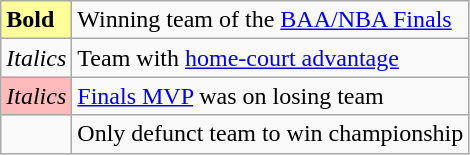<table class="wikitable">
<tr>
<td bgcolor=#FFFF99><strong>Bold</strong></td>
<td>Winning team of the <a href='#'>BAA/NBA Finals</a></td>
</tr>
<tr>
<td><em>Italics</em></td>
<td>Team with <a href='#'>home-court advantage</a></td>
</tr>
<tr>
<td style="background:#FFBBBB"><em>Italics</em></td>
<td><a href='#'>Finals MVP</a> was on losing team</td>
</tr>
<tr>
<td></td>
<td>Only defunct team to win championship</td>
</tr>
</table>
